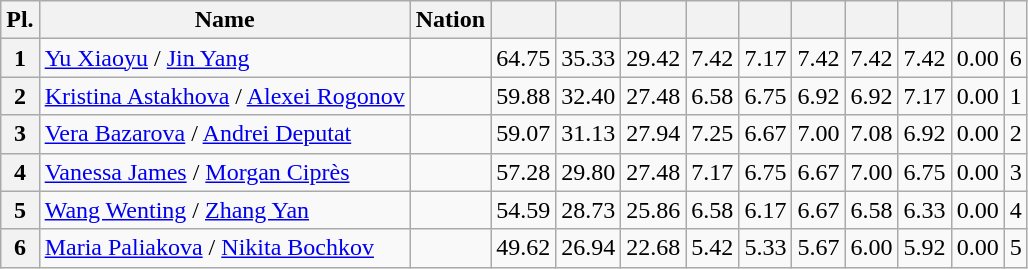<table class="wikitable sortable" style="text-align:center">
<tr>
<th>Pl.</th>
<th>Name</th>
<th>Nation</th>
<th></th>
<th></th>
<th></th>
<th></th>
<th></th>
<th></th>
<th></th>
<th></th>
<th></th>
<th></th>
</tr>
<tr>
<th>1</th>
<td align=left><a href='#'>Yu Xiaoyu</a> / <a href='#'>Jin Yang</a></td>
<td align=left></td>
<td>64.75</td>
<td>35.33</td>
<td>29.42</td>
<td>7.42</td>
<td>7.17</td>
<td>7.42</td>
<td>7.42</td>
<td>7.42</td>
<td>0.00</td>
<td>6</td>
</tr>
<tr>
<th>2</th>
<td align=left><a href='#'>Kristina Astakhova</a> / <a href='#'>Alexei Rogonov</a></td>
<td align=left></td>
<td>59.88</td>
<td>32.40</td>
<td>27.48</td>
<td>6.58</td>
<td>6.75</td>
<td>6.92</td>
<td>6.92</td>
<td>7.17</td>
<td>0.00</td>
<td>1</td>
</tr>
<tr>
<th>3</th>
<td align=left><a href='#'>Vera Bazarova</a> / <a href='#'>Andrei Deputat</a></td>
<td align=left></td>
<td>59.07</td>
<td>31.13</td>
<td>27.94</td>
<td>7.25</td>
<td>6.67</td>
<td>7.00</td>
<td>7.08</td>
<td>6.92</td>
<td>0.00</td>
<td>2</td>
</tr>
<tr>
<th>4</th>
<td align=left><a href='#'>Vanessa James</a> / <a href='#'>Morgan Ciprès</a></td>
<td align=left></td>
<td>57.28</td>
<td>29.80</td>
<td>27.48</td>
<td>7.17</td>
<td>6.75</td>
<td>6.67</td>
<td>7.00</td>
<td>6.75</td>
<td>0.00</td>
<td>3</td>
</tr>
<tr>
<th>5</th>
<td align=left><a href='#'>Wang Wenting</a> / <a href='#'>Zhang Yan</a></td>
<td align=left></td>
<td>54.59</td>
<td>28.73</td>
<td>25.86</td>
<td>6.58</td>
<td>6.17</td>
<td>6.67</td>
<td>6.58</td>
<td>6.33</td>
<td>0.00</td>
<td>4</td>
</tr>
<tr>
<th>6</th>
<td align=left><a href='#'>Maria Paliakova</a> / <a href='#'>Nikita Bochkov</a></td>
<td align=left></td>
<td>49.62</td>
<td>26.94</td>
<td>22.68</td>
<td>5.42</td>
<td>5.33</td>
<td>5.67</td>
<td>6.00</td>
<td>5.92</td>
<td>0.00</td>
<td>5</td>
</tr>
</table>
